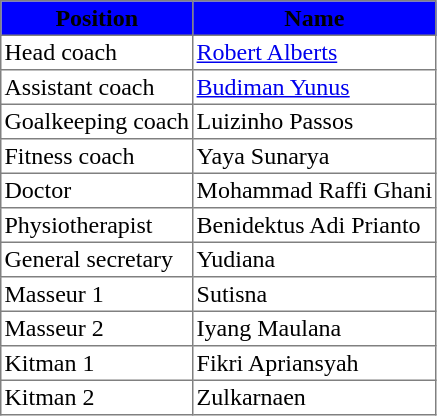<table border="1" cellpadding="2" style="border-collapse: collapse;">
<tr>
<th style="background:blue;"><span>Position</span></th>
<th style="background:blue"><span>Name</span></th>
</tr>
<tr>
<td>Head coach</td>
<td> <a href='#'>Robert Alberts</a></td>
</tr>
<tr>
<td>Assistant coach</td>
<td> <a href='#'>Budiman Yunus</a></td>
</tr>
<tr>
<td>Goalkeeping coach</td>
<td> Luizinho Passos</td>
</tr>
<tr>
<td>Fitness coach</td>
<td> Yaya Sunarya</td>
</tr>
<tr>
<td>Doctor</td>
<td> Mohammad Raffi Ghani</td>
</tr>
<tr>
<td>Physiotherapist</td>
<td> Benidektus Adi Prianto</td>
</tr>
<tr>
<td>General secretary</td>
<td> Yudiana</td>
</tr>
<tr>
<td>Masseur 1</td>
<td> Sutisna</td>
</tr>
<tr>
<td>Masseur 2</td>
<td> Iyang Maulana</td>
</tr>
<tr>
<td>Kitman 1</td>
<td> Fikri Apriansyah</td>
</tr>
<tr>
<td>Kitman 2</td>
<td> Zulkarnaen</td>
</tr>
</table>
